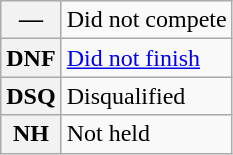<table class="wikitable">
<tr>
<th scope="row">—</th>
<td>Did not compete</td>
</tr>
<tr>
<th scope="row">DNF</th>
<td><a href='#'>Did not finish</a></td>
</tr>
<tr>
<th scope="row">DSQ</th>
<td>Disqualified</td>
</tr>
<tr>
<th scope="row">NH</th>
<td>Not held</td>
</tr>
</table>
